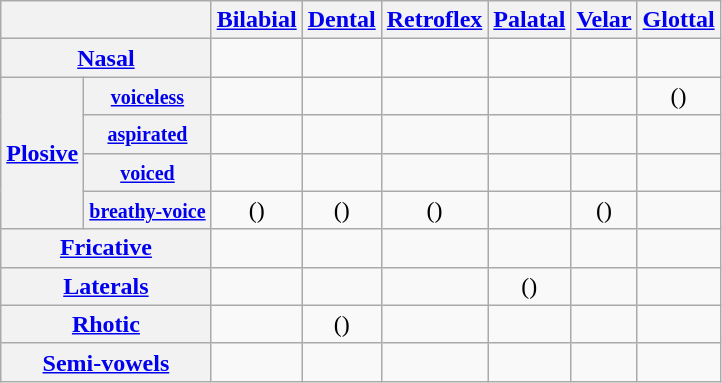<table class="wikitable" style="text-align:center">
<tr>
<th colspan="2"> </th>
<th><a href='#'>Bilabial</a></th>
<th><a href='#'>Dental</a></th>
<th><a href='#'>Retroflex</a></th>
<th><a href='#'>Palatal</a></th>
<th><a href='#'>Velar</a></th>
<th><a href='#'>Glottal</a></th>
</tr>
<tr>
<th colspan="2"><a href='#'>Nasal</a></th>
<td></td>
<td></td>
<td></td>
<td></td>
<td></td>
<td></td>
</tr>
<tr>
<th rowspan="4"><a href='#'>Plosive</a></th>
<th><small><a href='#'>voiceless</a></small></th>
<td></td>
<td></td>
<td></td>
<td></td>
<td></td>
<td>()</td>
</tr>
<tr>
<th><small><a href='#'>aspirated</a></small></th>
<td></td>
<td></td>
<td></td>
<td></td>
<td></td>
<td></td>
</tr>
<tr>
<th><small><a href='#'>voiced</a></small></th>
<td></td>
<td></td>
<td></td>
<td></td>
<td></td>
<td></td>
</tr>
<tr>
<th><small><a href='#'>breathy-voice</a></small></th>
<td>()</td>
<td>()</td>
<td>()</td>
<td></td>
<td>()</td>
<td></td>
</tr>
<tr>
<th colspan="2"><a href='#'>Fricative</a></th>
<td></td>
<td></td>
<td></td>
<td></td>
<td></td>
<td></td>
</tr>
<tr>
<th colspan="2"><a href='#'>Laterals</a></th>
<td></td>
<td></td>
<td></td>
<td> ()</td>
<td></td>
<td></td>
</tr>
<tr>
<th colspan="2"><a href='#'>Rhotic</a></th>
<td></td>
<td> ()</td>
<td></td>
<td></td>
<td></td>
<td></td>
</tr>
<tr>
<th colspan="2"><a href='#'>Semi-vowels</a></th>
<td></td>
<td></td>
<td></td>
<td></td>
<td></td>
<td></td>
</tr>
</table>
